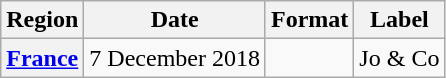<table class="wikitable sortable plainrowheaders">
<tr>
<th scope="col">Region</th>
<th scope="col">Date</th>
<th scope="col">Format</th>
<th scope="col">Label</th>
</tr>
<tr>
<th scope="row"><a href='#'>France</a></th>
<td>7 December 2018</td>
<td></td>
<td>Jo & Co</td>
</tr>
</table>
